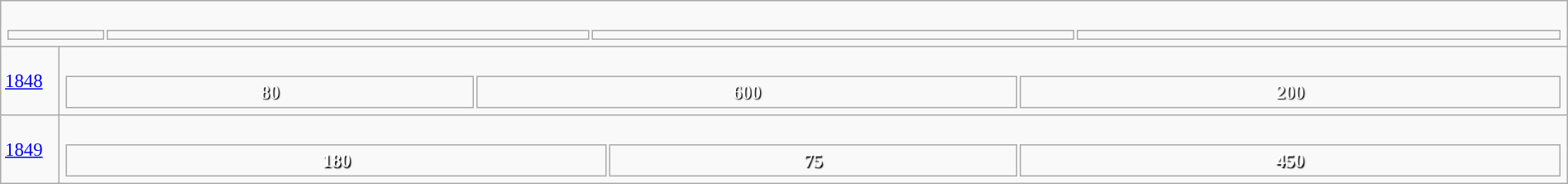<table class="wikitable" width="100%" style="border:solid #000000 1px; font-size:95%;">
<tr>
<td colspan="2"><br><table width="100%" style="font-size:90%;">
<tr>
<td width="70"></td>
<td></td>
<td></td>
<td></td>
</tr>
</table>
</td>
</tr>
<tr>
<td width="40"><a href='#'>1848</a></td>
<td><br><table style="width:100%; text-align:center; font-weight:bold; color:white; text-shadow: 1px 1px 1px #000000;">
<tr>
<td style="background-color: ">80</td>
<td style="background-color: ">600</td>
<td style="background-color: ">200</td>
</tr>
</table>
</td>
</tr>
<tr>
<td width="40"><a href='#'>1849</a></td>
<td><br><table style="width:100%; text-align:center; font-weight:bold; color:white; text-shadow: 1px 1px 1px #000000;">
<tr>
<td style="background-color: ">180</td>
<td style="background-color: ">75</td>
<td style="background-color: ">450</td>
</tr>
</table>
</td>
</tr>
</table>
